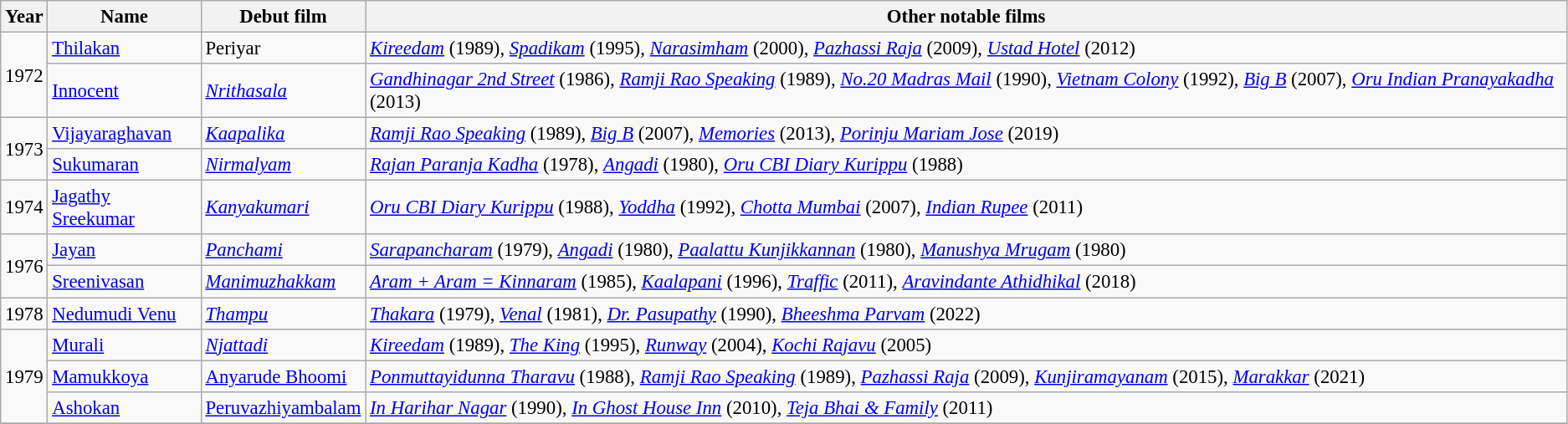<table class="wikitable sortable" style="font-size:95%;">
<tr>
<th>Year</th>
<th>Name</th>
<th>Debut film</th>
<th class=unsortable>Other notable films</th>
</tr>
<tr>
<td rowspan="2">1972</td>
<td><a href='#'>Thilakan</a></td>
<td>Periyar</td>
<td><em><a href='#'>Kireedam</a></em> (1989), <em><a href='#'>Spadikam</a></em> (1995), <em><a href='#'>Narasimham</a></em> (2000), <em><a href='#'>Pazhassi Raja</a></em> (2009), <em><a href='#'>Ustad Hotel</a></em> (2012)</td>
</tr>
<tr>
<td><a href='#'>Innocent</a></td>
<td><em><a href='#'>Nrithasala</a></em></td>
<td><em><a href='#'>Gandhinagar 2nd Street</a></em> (1986), <em><a href='#'>Ramji Rao Speaking</a></em> (1989), <em><a href='#'>No.20 Madras Mail</a></em> (1990), <em><a href='#'>Vietnam Colony</a></em> (1992), <em><a href='#'>Big B</a></em> (2007), <em><a href='#'>Oru Indian Pranayakadha</a></em> (2013)</td>
</tr>
<tr>
<td rowspan="2">1973</td>
<td><a href='#'>Vijayaraghavan</a></td>
<td><em><a href='#'>Kaapalika</a></em></td>
<td><em><a href='#'>Ramji Rao Speaking</a></em> (1989), <em><a href='#'>Big B</a></em> (2007), <em><a href='#'>Memories</a></em> (2013), <em><a href='#'>Porinju Mariam Jose</a></em> (2019)</td>
</tr>
<tr>
<td><a href='#'>Sukumaran</a></td>
<td><em><a href='#'>Nirmalyam</a></em></td>
<td><em><a href='#'>Rajan Paranja Kadha</a></em> (1978), <em><a href='#'>Angadi</a></em> (1980), <em><a href='#'>Oru CBI Diary Kurippu</a></em> (1988)</td>
</tr>
<tr>
<td>1974</td>
<td><a href='#'>Jagathy Sreekumar</a></td>
<td><em><a href='#'>Kanyakumari</a></em></td>
<td><em><a href='#'>Oru CBI Diary Kurippu</a></em> (1988), <em><a href='#'>Yoddha</a></em> (1992), <em><a href='#'>Chotta Mumbai</a></em> (2007), <em><a href='#'>Indian Rupee</a></em> (2011)</td>
</tr>
<tr>
<td rowspan="2">1976</td>
<td><a href='#'>Jayan</a></td>
<td><em><a href='#'>Panchami</a></em></td>
<td><em><a href='#'>Sarapancharam</a></em> (1979), <em><a href='#'>Angadi</a></em> (1980), <em><a href='#'>Paalattu Kunjikkannan</a></em> (1980), <em><a href='#'>Manushya Mrugam</a></em> (1980)</td>
</tr>
<tr>
<td><a href='#'>Sreenivasan</a></td>
<td><em><a href='#'>Manimuzhakkam</a></em></td>
<td><em><a href='#'>Aram + Aram = Kinnaram</a></em> (1985), <em><a href='#'>Kaalapani</a></em> (1996), <em><a href='#'>Traffic</a></em> (2011), <em><a href='#'>Aravindante Athidhikal</a></em> (2018)</td>
</tr>
<tr>
<td>1978</td>
<td><a href='#'>Nedumudi Venu</a></td>
<td><em><a href='#'>Thampu</a></em></td>
<td><em><a href='#'>Thakara</a></em> (1979), <em><a href='#'>Venal</a></em> (1981), <em><a href='#'>Dr. Pasupathy</a></em> (1990), <em><a href='#'>Bheeshma Parvam</a></em> (2022)</td>
</tr>
<tr>
<td rowspan="3">1979</td>
<td><a href='#'>Murali</a></td>
<td><em><a href='#'>Njattadi</a></em></td>
<td><em><a href='#'>Kireedam</a></em> (1989), <em><a href='#'>The King</a></em> (1995), <em><a href='#'>Runway</a></em> (2004), <em><a href='#'>Kochi Rajavu</a></em> (2005)</td>
</tr>
<tr>
<td><a href='#'>Mamukkoya</a></td>
<td><a href='#'>Anyarude Bhoomi</a></td>
<td><em><a href='#'>Ponmuttayidunna Tharavu</a></em> (1988), <em><a href='#'>Ramji Rao Speaking</a></em> (1989), <em><a href='#'>Pazhassi Raja</a></em> (2009), <em><a href='#'>Kunjiramayanam</a></em> (2015),  <em><a href='#'>Marakkar</a></em> (2021)</td>
</tr>
<tr>
<td><a href='#'>Ashokan</a></td>
<td><a href='#'>Peruvazhiyambalam</a></td>
<td><em><a href='#'>In Harihar Nagar</a></em> (1990), <em><a href='#'>In Ghost House Inn</a></em> (2010), <em><a href='#'>Teja Bhai & Family</a></em> (2011)</td>
</tr>
<tr>
</tr>
</table>
